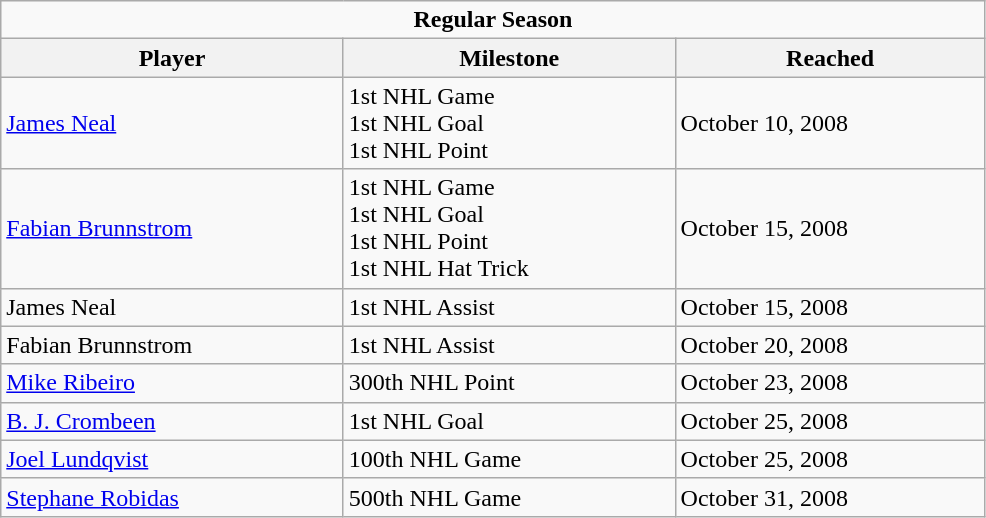<table class="wikitable" width="52%">
<tr>
<td colspan="10" align="center"><strong>Regular Season</strong></td>
</tr>
<tr>
<th>Player</th>
<th>Milestone</th>
<th>Reached</th>
</tr>
<tr>
<td><a href='#'>James Neal</a></td>
<td>1st NHL Game<br>1st NHL Goal<br>1st NHL Point</td>
<td>October 10, 2008</td>
</tr>
<tr>
<td><a href='#'>Fabian Brunnstrom</a></td>
<td>1st NHL Game<br>1st NHL Goal<br>1st NHL Point<br>1st NHL Hat Trick</td>
<td>October 15, 2008</td>
</tr>
<tr>
<td>James Neal</td>
<td>1st NHL Assist</td>
<td>October 15, 2008</td>
</tr>
<tr>
<td>Fabian Brunnstrom</td>
<td>1st NHL Assist</td>
<td>October 20, 2008</td>
</tr>
<tr>
<td><a href='#'>Mike Ribeiro</a></td>
<td>300th NHL Point</td>
<td>October 23, 2008</td>
</tr>
<tr>
<td><a href='#'>B. J. Crombeen</a></td>
<td>1st NHL Goal</td>
<td>October 25, 2008</td>
</tr>
<tr>
<td><a href='#'>Joel Lundqvist</a></td>
<td>100th NHL Game</td>
<td>October 25, 2008</td>
</tr>
<tr>
<td><a href='#'>Stephane Robidas</a></td>
<td>500th NHL Game</td>
<td>October 31, 2008</td>
</tr>
</table>
